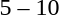<table style="text-align:center">
<tr>
<th width=200></th>
<th width=100></th>
<th width=200></th>
</tr>
<tr>
<td align=right><strong></strong></td>
<td>5 – 10</td>
<td align=left></td>
</tr>
</table>
